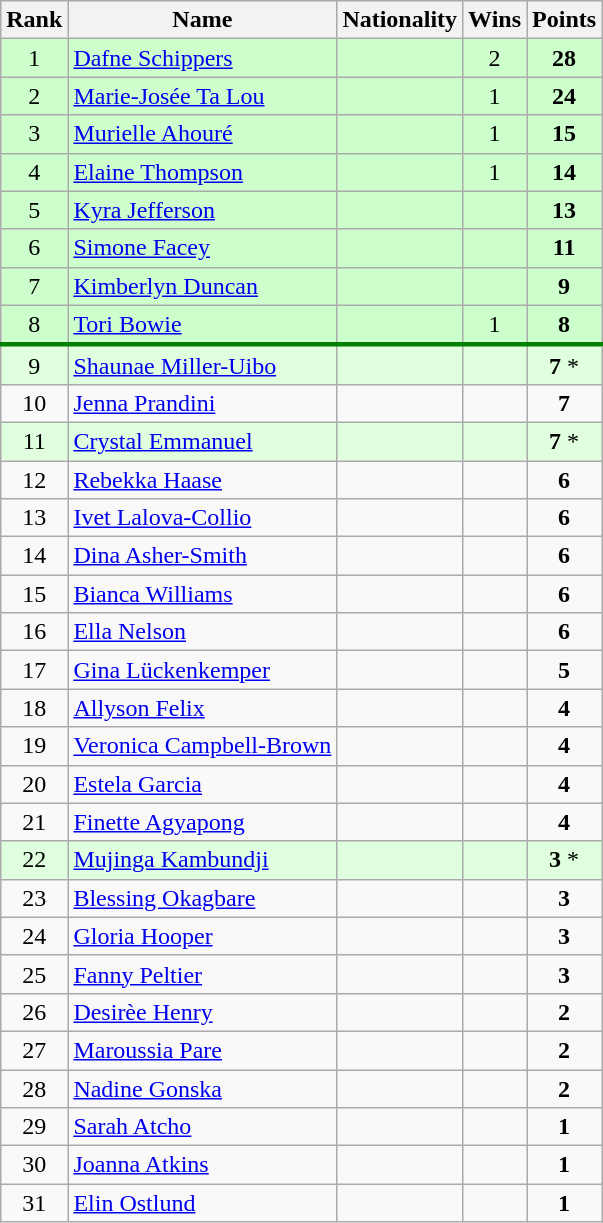<table class="wikitable sortable" style="text-align:center">
<tr>
<th>Rank</th>
<th>Name</th>
<th>Nationality</th>
<th>Wins</th>
<th>Points</th>
</tr>
<tr bgcolor=ccffcc>
<td>1</td>
<td align=left><a href='#'>Dafne Schippers</a></td>
<td align=left></td>
<td>2</td>
<td><strong>28</strong></td>
</tr>
<tr bgcolor=ccffcc>
<td>2</td>
<td align=left><a href='#'>Marie-Josée Ta Lou</a></td>
<td align=left></td>
<td>1</td>
<td><strong>24</strong></td>
</tr>
<tr bgcolor=ccffcc>
<td>3</td>
<td align=left><a href='#'>Murielle Ahouré</a></td>
<td align=left></td>
<td>1</td>
<td><strong>15</strong></td>
</tr>
<tr bgcolor=ccffcc>
<td>4</td>
<td align=left><a href='#'>Elaine Thompson</a></td>
<td align=left></td>
<td>1</td>
<td><strong>14</strong></td>
</tr>
<tr bgcolor=ccffcc>
<td>5</td>
<td align=left><a href='#'>Kyra Jefferson</a></td>
<td align=left></td>
<td></td>
<td><strong>13</strong></td>
</tr>
<tr bgcolor=ccffcc>
<td>6</td>
<td align=left><a href='#'>Simone Facey</a></td>
<td align=left></td>
<td></td>
<td><strong>11</strong></td>
</tr>
<tr bgcolor=ccffcc>
<td>7</td>
<td align=left><a href='#'>Kimberlyn Duncan</a></td>
<td align=left></td>
<td></td>
<td><strong>9</strong></td>
</tr>
<tr bgcolor=ccffcc>
<td>8</td>
<td align=left><a href='#'>Tori Bowie</a></td>
<td align=left></td>
<td>1</td>
<td><strong>8</strong></td>
</tr>
<tr style="border-top:3px solid green;" bgcolor=dfffdf>
<td>9</td>
<td align=left><a href='#'>Shaunae Miller-Uibo</a></td>
<td align=left></td>
<td></td>
<td><strong>7</strong> *</td>
</tr>
<tr>
<td>10</td>
<td align=left><a href='#'>Jenna Prandini</a></td>
<td align=left></td>
<td></td>
<td><strong>7</strong></td>
</tr>
<tr bgcolor=dfffdf>
<td>11</td>
<td align=left><a href='#'>Crystal Emmanuel</a></td>
<td align=left></td>
<td></td>
<td><strong>7</strong> *</td>
</tr>
<tr>
<td>12</td>
<td align=left><a href='#'>Rebekka Haase</a></td>
<td align=left></td>
<td></td>
<td><strong>6</strong></td>
</tr>
<tr>
<td>13</td>
<td align=left><a href='#'>Ivet Lalova-Collio</a></td>
<td align=left></td>
<td></td>
<td><strong>6</strong></td>
</tr>
<tr>
<td>14</td>
<td align=left><a href='#'>Dina Asher-Smith</a></td>
<td align=left></td>
<td></td>
<td><strong>6</strong></td>
</tr>
<tr>
<td>15</td>
<td align=left><a href='#'>Bianca Williams</a></td>
<td align=left></td>
<td></td>
<td><strong>6</strong></td>
</tr>
<tr>
<td>16</td>
<td align=left><a href='#'>Ella Nelson</a></td>
<td align=left></td>
<td></td>
<td><strong>6</strong></td>
</tr>
<tr>
<td>17</td>
<td align=left><a href='#'>Gina Lückenkemper</a></td>
<td align=left></td>
<td></td>
<td><strong>5</strong></td>
</tr>
<tr>
<td>18</td>
<td align=left><a href='#'>Allyson Felix</a></td>
<td align=left></td>
<td></td>
<td><strong>4</strong></td>
</tr>
<tr>
<td>19</td>
<td align=left><a href='#'>Veronica Campbell-Brown</a></td>
<td align=left></td>
<td></td>
<td><strong>4</strong></td>
</tr>
<tr>
<td>20</td>
<td align=left><a href='#'>Estela Garcia</a></td>
<td align=left></td>
<td></td>
<td><strong>4</strong></td>
</tr>
<tr>
<td>21</td>
<td align=left><a href='#'>Finette Agyapong</a></td>
<td align=left></td>
<td></td>
<td><strong>4</strong></td>
</tr>
<tr bgcolor=dfffdf>
<td>22</td>
<td align=left><a href='#'>Mujinga Kambundji</a></td>
<td align=left></td>
<td></td>
<td><strong>3</strong> *</td>
</tr>
<tr>
<td>23</td>
<td align=left><a href='#'>Blessing Okagbare</a></td>
<td align=left></td>
<td></td>
<td><strong>3</strong></td>
</tr>
<tr>
<td>24</td>
<td align=left><a href='#'>Gloria Hooper</a></td>
<td align=left></td>
<td></td>
<td><strong>3</strong></td>
</tr>
<tr>
<td>25</td>
<td align=left><a href='#'>Fanny Peltier</a></td>
<td align=left></td>
<td></td>
<td><strong>3</strong></td>
</tr>
<tr>
<td>26</td>
<td align=left><a href='#'>Desirèe Henry</a></td>
<td align=left></td>
<td></td>
<td><strong>2</strong></td>
</tr>
<tr>
<td>27</td>
<td align=left><a href='#'>Maroussia Pare</a></td>
<td align=left></td>
<td></td>
<td><strong>2</strong></td>
</tr>
<tr>
<td>28</td>
<td align=left><a href='#'>Nadine Gonska</a></td>
<td align=left></td>
<td></td>
<td><strong>2</strong></td>
</tr>
<tr>
<td>29</td>
<td align=left><a href='#'>Sarah Atcho</a></td>
<td align=left></td>
<td></td>
<td><strong>1</strong></td>
</tr>
<tr>
<td>30</td>
<td align=left><a href='#'>Joanna Atkins</a></td>
<td align=left></td>
<td></td>
<td><strong>1</strong></td>
</tr>
<tr>
<td>31</td>
<td align=left><a href='#'>Elin Ostlund</a></td>
<td align=left></td>
<td></td>
<td><strong>1</strong></td>
</tr>
</table>
